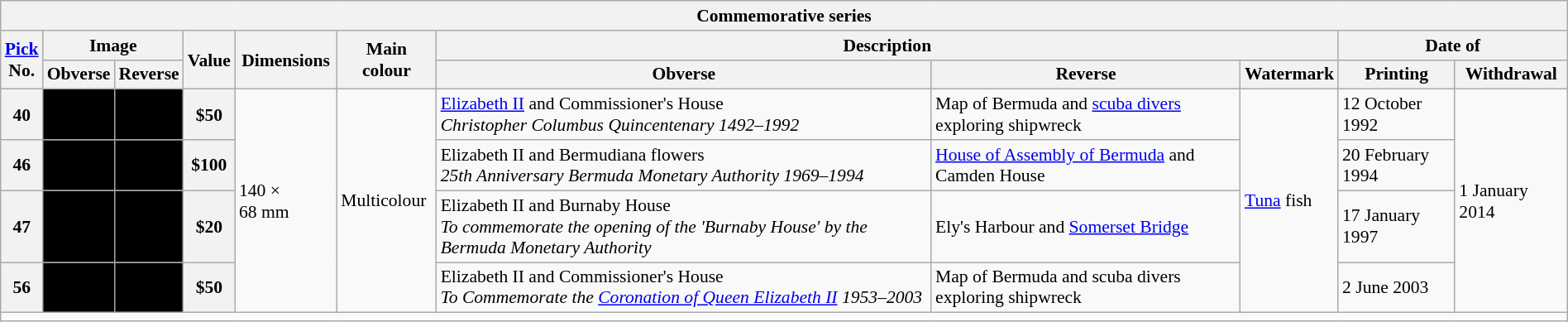<table class="wikitable collapsible autocollapse" style="margin:auto; font-size:90%; width:100%">
<tr>
<th colspan="11"><span>Commemorative series</span></th>
</tr>
<tr>
<th rowspan="2"><a href='#'>Pick</a><br>No.</th>
<th colspan="2">Image</th>
<th rowspan="2">Value</th>
<th rowspan="2">Dimensions</th>
<th rowspan="2">Main colour</th>
<th colspan="3">Description</th>
<th colspan="2">Date of</th>
</tr>
<tr>
<th>Obverse</th>
<th>Reverse</th>
<th>Obverse</th>
<th>Reverse</th>
<th>Watermark</th>
<th>Printing</th>
<th>Withdrawal</th>
</tr>
<tr>
<th>40</th>
<td align="center" bgcolor="#000000"></td>
<td align="center" bgcolor="#000000"></td>
<th align="right">$50</th>
<td rowspan="4">140 × 68 mm</td>
<td rowspan="4">Multicolour</td>
<td><a href='#'>Elizabeth II</a> and Commissioner's House<br><em>Christopher Columbus Quincentenary 1492–1992</em></td>
<td>Map of Bermuda and <a href='#'>scuba divers</a> exploring shipwreck</td>
<td rowspan="4"><a href='#'>Tuna</a> fish</td>
<td>12 October 1992</td>
<td rowspan="4">1 January 2014</td>
</tr>
<tr>
<th>46</th>
<td align="center" bgcolor="#000000"></td>
<td align="center" bgcolor="#000000"></td>
<th align="right">$100</th>
<td>Elizabeth II and Bermudiana flowers<br><em>25th Anniversary Bermuda Monetary Authority 1969–1994</em></td>
<td><a href='#'>House of Assembly of Bermuda</a> and Camden House</td>
<td>20 February 1994</td>
</tr>
<tr>
<th>47</th>
<td align="center" bgcolor="#000000"></td>
<td align="center" bgcolor="#000000"></td>
<th align="right">$20</th>
<td>Elizabeth II and Burnaby House<br><em>To commemorate the opening of the 'Burnaby House' by the Bermuda Monetary Authority</em></td>
<td>Ely's Harbour and <a href='#'>Somerset Bridge</a></td>
<td>17 January 1997</td>
</tr>
<tr>
<th>56</th>
<td align="center" bgcolor="#000000"></td>
<td align="center" bgcolor="#000000"></td>
<th align="right">$50</th>
<td>Elizabeth II and Commissioner's House<br><em>To Commemorate the <a href='#'>Coronation of Queen Elizabeth II</a> 1953–2003</em></td>
<td>Map of Bermuda and scuba divers exploring shipwreck</td>
<td>2 June 2003</td>
</tr>
<tr>
<td colspan="11"></td>
</tr>
</table>
